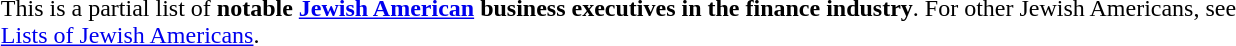<table cellpadding=20 style="max-width:1000px;">
<tr>
<td ! style="width:13%;text-align:center;border:none;"></td>
<td>This is a partial list of <strong>notable <a href='#'>Jewish American</a> business executives in the finance industry</strong>.  For other Jewish Americans, see <a href='#'>Lists of Jewish Americans</a>.</td>
</tr>
</table>
